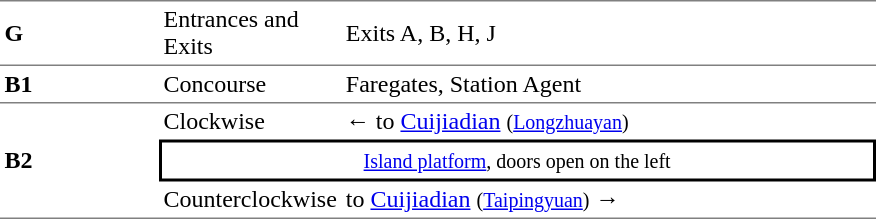<table cellspacing=0 cellpadding=3>
<tr>
<td style="border-top:solid 1px gray;border-bottom:solid 1px gray;" width=100><strong>G</strong></td>
<td style="border-top:solid 1px gray;border-bottom:solid 1px gray;" width=100>Entrances and Exits</td>
<td style="border-top:solid 1px gray;border-bottom:solid 1px gray;" width=350>Exits A, B, H, J</td>
</tr>
<tr>
<td style="border-top:solid 0px gray;border-bottom:solid 1px gray;" width=100><strong>B1</strong></td>
<td style="border-top:solid 0px gray;border-bottom:solid 1px gray;" width=100>Concourse</td>
<td style="border-top:solid 0px gray;border-bottom:solid 1px gray;" width=350>Faregates, Station Agent</td>
</tr>
<tr>
<td style="border-bottom:solid 1px gray;" rowspan=3><strong>B2</strong></td>
<td>Clockwise</td>
<td>←  to <a href='#'>Cuijiadian</a> <small>(<a href='#'>Longzhuayan</a>)</small></td>
</tr>
<tr>
<td style="border-right:solid 2px black;border-left:solid 2px black;border-top:solid 2px black;border-bottom:solid 2px black;text-align:center;" colspan=2><small><a href='#'>Island platform</a>, doors open on the left</small></td>
</tr>
<tr>
<td style="border-bottom:solid 1px gray;">Counterclockwise</td>
<td style="border-bottom:solid 1px gray;">  to <a href='#'>Cuijiadian</a> <small>(<a href='#'>Taipingyuan</a>)</small> →</td>
</tr>
</table>
